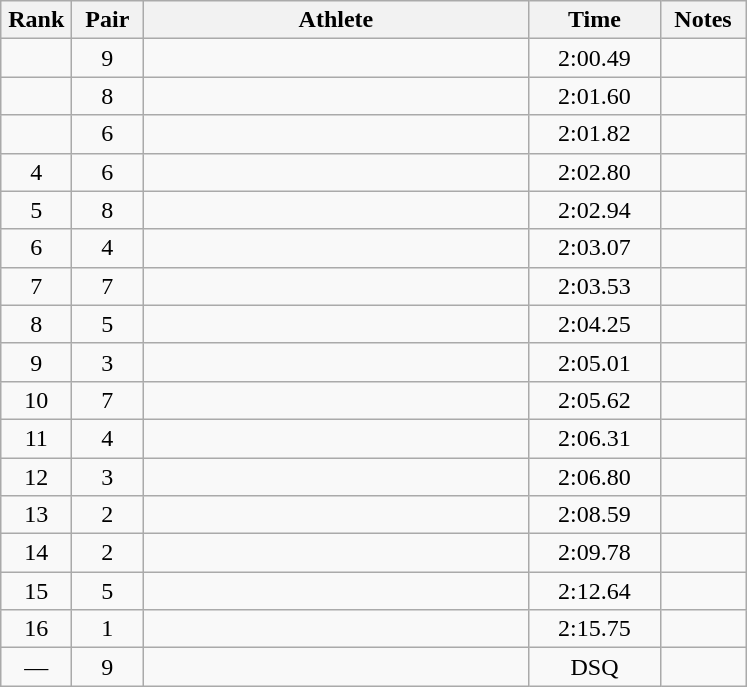<table class=wikitable style="text-align:center">
<tr>
<th width=40>Rank</th>
<th width=40>Pair</th>
<th width=250>Athlete</th>
<th width=80>Time</th>
<th width=50>Notes</th>
</tr>
<tr>
<td></td>
<td>9</td>
<td align=left></td>
<td>2:00.49</td>
<td></td>
</tr>
<tr>
<td></td>
<td>8</td>
<td align=left></td>
<td>2:01.60</td>
<td></td>
</tr>
<tr>
<td></td>
<td>6</td>
<td align=left></td>
<td>2:01.82</td>
<td></td>
</tr>
<tr>
<td>4</td>
<td>6</td>
<td align=left></td>
<td>2:02.80</td>
<td></td>
</tr>
<tr>
<td>5</td>
<td>8</td>
<td align=left></td>
<td>2:02.94</td>
<td></td>
</tr>
<tr>
<td>6</td>
<td>4</td>
<td align=left></td>
<td>2:03.07</td>
<td></td>
</tr>
<tr>
<td>7</td>
<td>7</td>
<td align=left></td>
<td>2:03.53</td>
<td></td>
</tr>
<tr>
<td>8</td>
<td>5</td>
<td align=left></td>
<td>2:04.25</td>
<td></td>
</tr>
<tr>
<td>9</td>
<td>3</td>
<td align=left></td>
<td>2:05.01</td>
<td></td>
</tr>
<tr>
<td>10</td>
<td>7</td>
<td align=left></td>
<td>2:05.62</td>
<td></td>
</tr>
<tr>
<td>11</td>
<td>4</td>
<td align=left></td>
<td>2:06.31</td>
<td></td>
</tr>
<tr>
<td>12</td>
<td>3</td>
<td align=left></td>
<td>2:06.80</td>
<td></td>
</tr>
<tr>
<td>13</td>
<td>2</td>
<td align=left></td>
<td>2:08.59</td>
<td></td>
</tr>
<tr>
<td>14</td>
<td>2</td>
<td align=left></td>
<td>2:09.78</td>
<td></td>
</tr>
<tr>
<td>15</td>
<td>5</td>
<td align=left></td>
<td>2:12.64</td>
<td></td>
</tr>
<tr>
<td>16</td>
<td>1</td>
<td align=left></td>
<td>2:15.75</td>
<td></td>
</tr>
<tr>
<td>—</td>
<td>9</td>
<td align=left></td>
<td>DSQ</td>
<td></td>
</tr>
</table>
